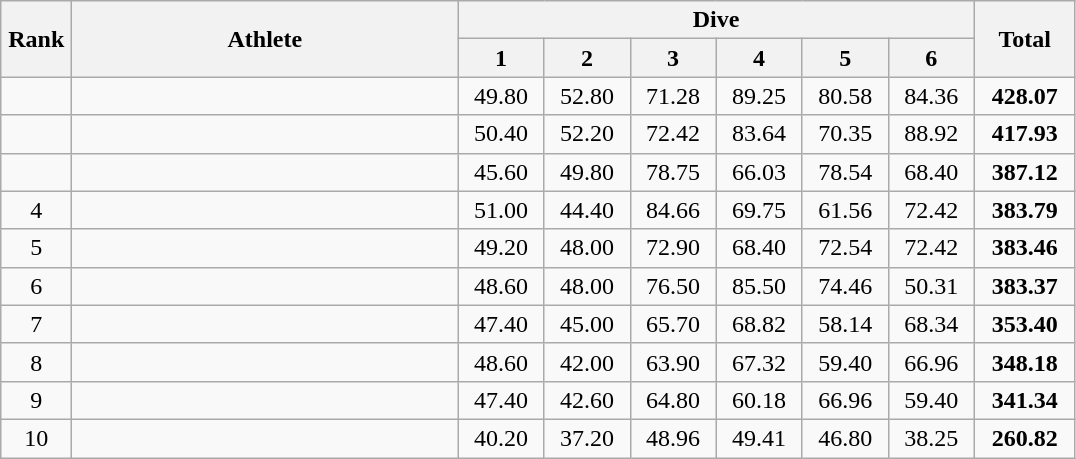<table class="wikitable" style="text-align:center">
<tr>
<th rowspan="2" width="40">Rank</th>
<th rowspan="2" width="250">Athlete</th>
<th colspan="6">Dive</th>
<th rowspan="2" width="60">Total</th>
</tr>
<tr>
<th width="50">1</th>
<th width="50">2</th>
<th width="50">3</th>
<th width="50">4</th>
<th width="50">5</th>
<th width="50">6</th>
</tr>
<tr>
<td></td>
<td align="left"><br></td>
<td>49.80</td>
<td>52.80</td>
<td>71.28</td>
<td>89.25</td>
<td>80.58</td>
<td>84.36</td>
<td><strong>428.07</strong></td>
</tr>
<tr>
<td></td>
<td align="left"><br></td>
<td>50.40</td>
<td>52.20</td>
<td>72.42</td>
<td>83.64</td>
<td>70.35</td>
<td>88.92</td>
<td><strong>417.93</strong></td>
</tr>
<tr>
<td></td>
<td align="left"><br></td>
<td>45.60</td>
<td>49.80</td>
<td>78.75</td>
<td>66.03</td>
<td>78.54</td>
<td>68.40</td>
<td><strong>387.12</strong></td>
</tr>
<tr>
<td>4</td>
<td align="left"><br></td>
<td>51.00</td>
<td>44.40</td>
<td>84.66</td>
<td>69.75</td>
<td>61.56</td>
<td>72.42</td>
<td><strong>383.79</strong></td>
</tr>
<tr>
<td>5</td>
<td align="left"><br></td>
<td>49.20</td>
<td>48.00</td>
<td>72.90</td>
<td>68.40</td>
<td>72.54</td>
<td>72.42</td>
<td><strong>383.46</strong></td>
</tr>
<tr>
<td>6</td>
<td align="left"><br></td>
<td>48.60</td>
<td>48.00</td>
<td>76.50</td>
<td>85.50</td>
<td>74.46</td>
<td>50.31</td>
<td><strong>383.37</strong></td>
</tr>
<tr>
<td>7</td>
<td align="left"><br></td>
<td>47.40</td>
<td>45.00</td>
<td>65.70</td>
<td>68.82</td>
<td>58.14</td>
<td>68.34</td>
<td><strong>353.40</strong></td>
</tr>
<tr>
<td>8</td>
<td align="left"><br></td>
<td>48.60</td>
<td>42.00</td>
<td>63.90</td>
<td>67.32</td>
<td>59.40</td>
<td>66.96</td>
<td><strong>348.18</strong></td>
</tr>
<tr>
<td>9</td>
<td align="left"><br></td>
<td>47.40</td>
<td>42.60</td>
<td>64.80</td>
<td>60.18</td>
<td>66.96</td>
<td>59.40</td>
<td><strong>341.34</strong></td>
</tr>
<tr>
<td>10</td>
<td align="left"><br></td>
<td>40.20</td>
<td>37.20</td>
<td>48.96</td>
<td>49.41</td>
<td>46.80</td>
<td>38.25</td>
<td><strong>260.82</strong></td>
</tr>
</table>
